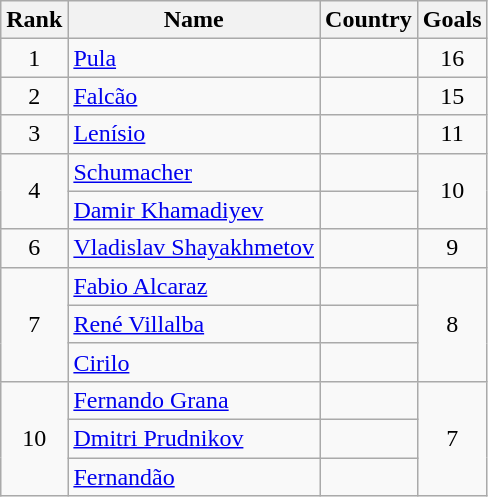<table class="wikitable" style="text-align: center;">
<tr>
<th>Rank</th>
<th>Name</th>
<th>Country</th>
<th>Goals</th>
</tr>
<tr>
<td>1</td>
<td align="left"><a href='#'>Pula</a></td>
<td align="left"></td>
<td>16</td>
</tr>
<tr>
<td>2</td>
<td align="left"><a href='#'>Falcão</a></td>
<td align="left"></td>
<td>15</td>
</tr>
<tr>
<td>3</td>
<td align="left"><a href='#'>Lenísio</a></td>
<td align="left"></td>
<td>11</td>
</tr>
<tr>
<td rowspan="2">4</td>
<td align="left"><a href='#'>Schumacher</a></td>
<td align="left"></td>
<td rowspan="2">10</td>
</tr>
<tr>
<td align="left"><a href='#'>Damir Khamadiyev</a></td>
<td align="left"></td>
</tr>
<tr>
<td>6</td>
<td align="left"><a href='#'>Vladislav Shayakhmetov</a></td>
<td align="left"></td>
<td>9</td>
</tr>
<tr>
<td rowspan="3">7</td>
<td align="left"><a href='#'>Fabio Alcaraz</a></td>
<td align="left"></td>
<td rowspan="3">8</td>
</tr>
<tr>
<td align="left"><a href='#'>René Villalba</a></td>
<td align="left"></td>
</tr>
<tr>
<td align="left"><a href='#'>Cirilo</a></td>
<td align="left"></td>
</tr>
<tr>
<td rowspan=3>10</td>
<td align="left"><a href='#'>Fernando Grana</a></td>
<td align="left"></td>
<td rowspan=3>7</td>
</tr>
<tr>
<td align="left"><a href='#'>Dmitri Prudnikov</a></td>
<td align="left"></td>
</tr>
<tr>
<td align="left"><a href='#'>Fernandão</a></td>
<td align="left"></td>
</tr>
</table>
